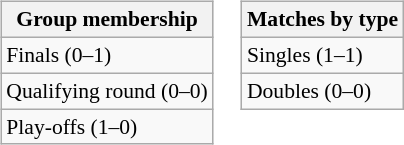<table>
<tr valign=top>
<td><br><table class="wikitable" style=font-size:90%>
<tr>
<th>Group membership</th>
</tr>
<tr>
<td>Finals (0–1)</td>
</tr>
<tr>
<td>Qualifying round (0–0)</td>
</tr>
<tr>
<td>Play-offs (1–0)</td>
</tr>
</table>
</td>
<td><br><table class="wikitable" style=font-size:90%>
<tr>
<th>Matches by type</th>
</tr>
<tr>
<td>Singles (1–1)</td>
</tr>
<tr>
<td>Doubles (0–0)</td>
</tr>
</table>
</td>
</tr>
</table>
